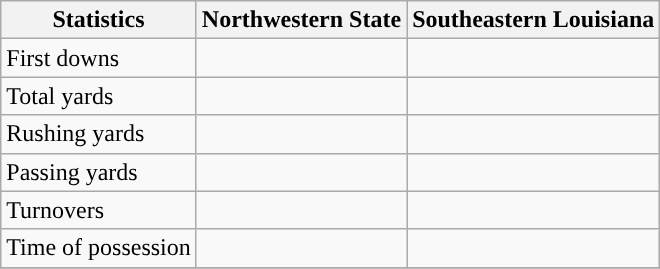<table class="wikitable">
<tr>
<th>Statistics</th>
<th>Northwestern State</th>
<th>Southeastern Louisiana</th>
</tr>
<tr>
<td>First downs</td>
<td> </td>
<td> </td>
</tr>
<tr>
<td>Total yards</td>
<td> </td>
<td> </td>
</tr>
<tr>
<td>Rushing yards</td>
<td> </td>
<td> </td>
</tr>
<tr>
<td>Passing yards</td>
<td> </td>
<td> </td>
</tr>
<tr>
<td>Turnovers</td>
<td> </td>
<td> </td>
</tr>
<tr>
<td>Time of possession</td>
<td> </td>
<td> </td>
</tr>
<tr>
</tr>
</table>
